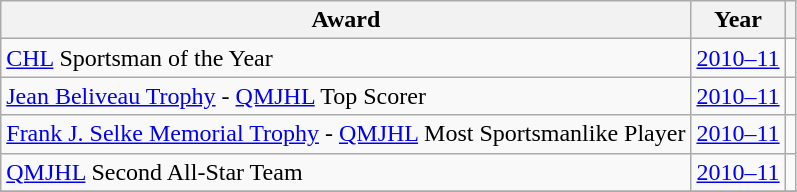<table class="wikitable">
<tr>
<th>Award</th>
<th>Year</th>
<th></th>
</tr>
<tr>
<td><a href='#'>CHL</a> Sportsman of the Year</td>
<td><a href='#'>2010–11</a></td>
<td></td>
</tr>
<tr>
<td><a href='#'>Jean Beliveau Trophy</a> - <a href='#'>QMJHL</a> Top Scorer</td>
<td><a href='#'>2010–11</a></td>
<td></td>
</tr>
<tr>
<td><a href='#'>Frank J. Selke Memorial Trophy</a> - <a href='#'>QMJHL</a> Most Sportsmanlike Player</td>
<td><a href='#'>2010–11</a></td>
<td></td>
</tr>
<tr>
<td><a href='#'>QMJHL</a> Second All-Star Team</td>
<td><a href='#'>2010–11</a></td>
<td></td>
</tr>
<tr>
</tr>
</table>
